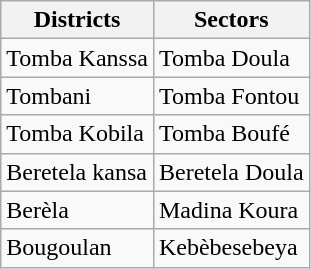<table class="wikitable">
<tr>
<th>Districts</th>
<th>Sectors</th>
</tr>
<tr>
<td>Tomba Kanssa</td>
<td>Tomba Doula</td>
</tr>
<tr>
<td>Tombani</td>
<td>Tomba Fontou</td>
</tr>
<tr>
<td>Tomba Kobila</td>
<td>Tomba Boufé</td>
</tr>
<tr>
<td>Beretela kansa</td>
<td>Beretela Doula</td>
</tr>
<tr>
<td>Berèla</td>
<td>Madina Koura</td>
</tr>
<tr>
<td>Bougoulan</td>
<td>Kebèbesebeya</td>
</tr>
</table>
